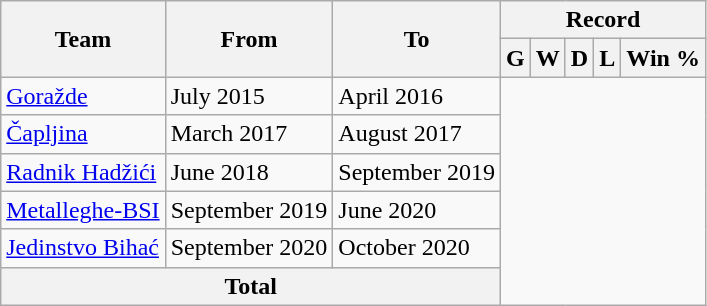<table class="wikitable" tyle="text-align: center">
<tr>
<th rowspan="2">Team</th>
<th rowspan="2">From</th>
<th rowspan="2">To</th>
<th colspan="5">Record</th>
</tr>
<tr>
<th>G</th>
<th>W</th>
<th>D</th>
<th>L</th>
<th>Win %</th>
</tr>
<tr>
<td align=left><a href='#'>Goražde</a></td>
<td align=left>July 2015</td>
<td align=left>April 2016<br></td>
</tr>
<tr>
<td align=left><a href='#'>Čapljina</a></td>
<td align=left>March 2017</td>
<td align=left>August 2017<br></td>
</tr>
<tr>
<td align=left><a href='#'>Radnik Hadžići</a></td>
<td align=left>June 2018</td>
<td align=left>September 2019<br></td>
</tr>
<tr>
<td align=left><a href='#'>Metalleghe-BSI</a></td>
<td align=left>September 2019</td>
<td align=left>June 2020<br></td>
</tr>
<tr>
<td align=left><a href='#'>Jedinstvo Bihać</a></td>
<td align=left>September 2020</td>
<td align=left>October 2020<br></td>
</tr>
<tr>
<th colspan="3">Total<br></th>
</tr>
</table>
